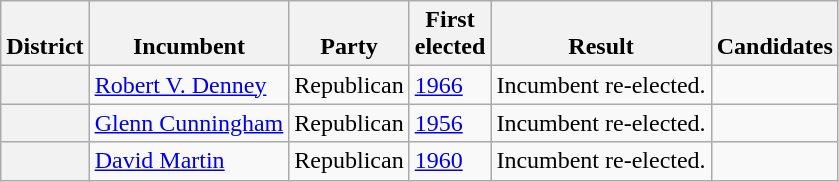<table class=wikitable>
<tr valign=bottom>
<th>District</th>
<th>Incumbent</th>
<th>Party</th>
<th>First<br>elected</th>
<th>Result</th>
<th>Candidates</th>
</tr>
<tr>
<th></th>
<td><a href='#'>Robert V. Denney</a></td>
<td>Republican</td>
<td><a href='#'>1966</a></td>
<td>Incumbent re-elected.</td>
<td nowrap></td>
</tr>
<tr>
<th></th>
<td><a href='#'>Glenn Cunningham</a></td>
<td>Republican</td>
<td><a href='#'>1956</a></td>
<td>Incumbent re-elected.</td>
<td nowrap></td>
</tr>
<tr>
<th></th>
<td><a href='#'>David Martin</a></td>
<td>Republican</td>
<td><a href='#'>1960</a></td>
<td>Incumbent re-elected.</td>
<td nowrap></td>
</tr>
</table>
